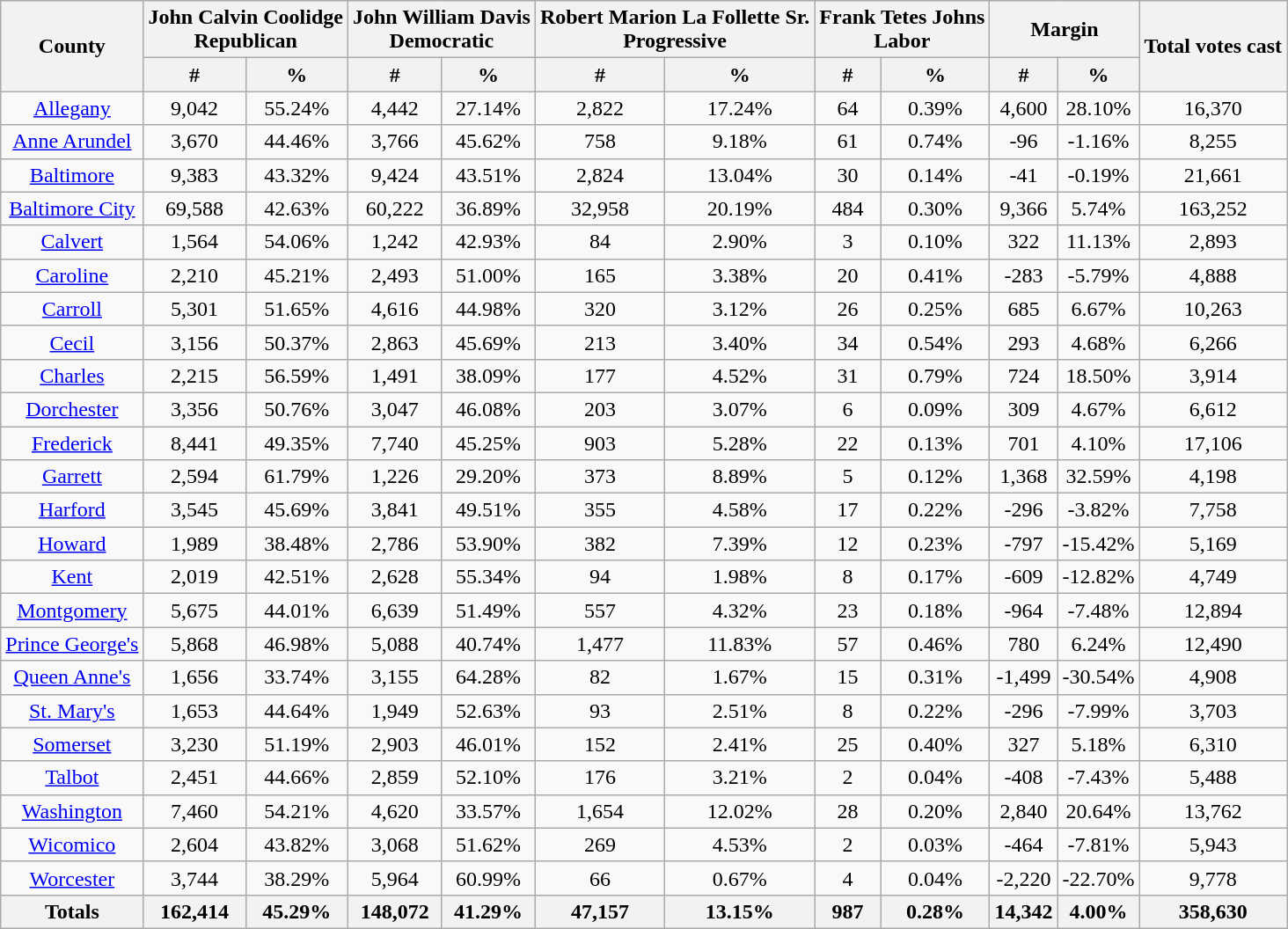<table class="wikitable sortable">
<tr>
<th rowspan="2" style="text-align:center;">County</th>
<th colspan="2" style="text-align:center;">John Calvin Coolidge<br>Republican</th>
<th colspan="2" style="text-align:center;">John William Davis<br>Democratic</th>
<th colspan="2" style="text-align:center;">Robert Marion La Follette Sr.<br>Progressive</th>
<th colspan="2" style="text-align:center;">Frank Tetes Johns<br>Labor</th>
<th colspan="2" style="text-align:center;">Margin</th>
<th rowspan="2" style="text-align:center;">Total votes cast</th>
</tr>
<tr>
<th data-sort-type="number">#</th>
<th data-sort-type="number">%</th>
<th data-sort-type="number">#</th>
<th data-sort-type="number">%</th>
<th data-sort-type="number">#</th>
<th data-sort-type="number">%</th>
<th data-sort-type="number">#</th>
<th data-sort-type="number">%</th>
<th data-sort-type="number">#</th>
<th data-sort-type="number">%</th>
</tr>
<tr style="text-align:center;">
<td><a href='#'>Allegany</a></td>
<td>9,042</td>
<td>55.24%</td>
<td>4,442</td>
<td>27.14%</td>
<td>2,822</td>
<td>17.24%</td>
<td>64</td>
<td>0.39%</td>
<td>4,600</td>
<td>28.10%</td>
<td>16,370</td>
</tr>
<tr style="text-align:center;">
<td><a href='#'>Anne Arundel</a></td>
<td>3,670</td>
<td>44.46%</td>
<td>3,766</td>
<td>45.62%</td>
<td>758</td>
<td>9.18%</td>
<td>61</td>
<td>0.74%</td>
<td>-96</td>
<td>-1.16%</td>
<td>8,255</td>
</tr>
<tr style="text-align:center;">
<td><a href='#'>Baltimore</a></td>
<td>9,383</td>
<td>43.32%</td>
<td>9,424</td>
<td>43.51%</td>
<td>2,824</td>
<td>13.04%</td>
<td>30</td>
<td>0.14%</td>
<td>-41</td>
<td>-0.19%</td>
<td>21,661</td>
</tr>
<tr style="text-align:center;">
<td><a href='#'>Baltimore City</a></td>
<td>69,588</td>
<td>42.63%</td>
<td>60,222</td>
<td>36.89%</td>
<td>32,958</td>
<td>20.19%</td>
<td>484</td>
<td>0.30%</td>
<td>9,366</td>
<td>5.74%</td>
<td>163,252</td>
</tr>
<tr style="text-align:center;">
<td><a href='#'>Calvert</a></td>
<td>1,564</td>
<td>54.06%</td>
<td>1,242</td>
<td>42.93%</td>
<td>84</td>
<td>2.90%</td>
<td>3</td>
<td>0.10%</td>
<td>322</td>
<td>11.13%</td>
<td>2,893</td>
</tr>
<tr style="text-align:center;">
<td><a href='#'>Caroline</a></td>
<td>2,210</td>
<td>45.21%</td>
<td>2,493</td>
<td>51.00%</td>
<td>165</td>
<td>3.38%</td>
<td>20</td>
<td>0.41%</td>
<td>-283</td>
<td>-5.79%</td>
<td>4,888</td>
</tr>
<tr style="text-align:center;">
<td><a href='#'>Carroll</a></td>
<td>5,301</td>
<td>51.65%</td>
<td>4,616</td>
<td>44.98%</td>
<td>320</td>
<td>3.12%</td>
<td>26</td>
<td>0.25%</td>
<td>685</td>
<td>6.67%</td>
<td>10,263</td>
</tr>
<tr style="text-align:center;">
<td><a href='#'>Cecil</a></td>
<td>3,156</td>
<td>50.37%</td>
<td>2,863</td>
<td>45.69%</td>
<td>213</td>
<td>3.40%</td>
<td>34</td>
<td>0.54%</td>
<td>293</td>
<td>4.68%</td>
<td>6,266</td>
</tr>
<tr style="text-align:center;">
<td><a href='#'>Charles</a></td>
<td>2,215</td>
<td>56.59%</td>
<td>1,491</td>
<td>38.09%</td>
<td>177</td>
<td>4.52%</td>
<td>31</td>
<td>0.79%</td>
<td>724</td>
<td>18.50%</td>
<td>3,914</td>
</tr>
<tr style="text-align:center;">
<td><a href='#'>Dorchester</a></td>
<td>3,356</td>
<td>50.76%</td>
<td>3,047</td>
<td>46.08%</td>
<td>203</td>
<td>3.07%</td>
<td>6</td>
<td>0.09%</td>
<td>309</td>
<td>4.67%</td>
<td>6,612</td>
</tr>
<tr style="text-align:center;">
<td><a href='#'>Frederick</a></td>
<td>8,441</td>
<td>49.35%</td>
<td>7,740</td>
<td>45.25%</td>
<td>903</td>
<td>5.28%</td>
<td>22</td>
<td>0.13%</td>
<td>701</td>
<td>4.10%</td>
<td>17,106</td>
</tr>
<tr style="text-align:center;">
<td><a href='#'>Garrett</a></td>
<td>2,594</td>
<td>61.79%</td>
<td>1,226</td>
<td>29.20%</td>
<td>373</td>
<td>8.89%</td>
<td>5</td>
<td>0.12%</td>
<td>1,368</td>
<td>32.59%</td>
<td>4,198</td>
</tr>
<tr style="text-align:center;">
<td><a href='#'>Harford</a></td>
<td>3,545</td>
<td>45.69%</td>
<td>3,841</td>
<td>49.51%</td>
<td>355</td>
<td>4.58%</td>
<td>17</td>
<td>0.22%</td>
<td>-296</td>
<td>-3.82%</td>
<td>7,758</td>
</tr>
<tr style="text-align:center;">
<td><a href='#'>Howard</a></td>
<td>1,989</td>
<td>38.48%</td>
<td>2,786</td>
<td>53.90%</td>
<td>382</td>
<td>7.39%</td>
<td>12</td>
<td>0.23%</td>
<td>-797</td>
<td>-15.42%</td>
<td>5,169</td>
</tr>
<tr style="text-align:center;">
<td><a href='#'>Kent</a></td>
<td>2,019</td>
<td>42.51%</td>
<td>2,628</td>
<td>55.34%</td>
<td>94</td>
<td>1.98%</td>
<td>8</td>
<td>0.17%</td>
<td>-609</td>
<td>-12.82%</td>
<td>4,749</td>
</tr>
<tr style="text-align:center;">
<td><a href='#'>Montgomery</a></td>
<td>5,675</td>
<td>44.01%</td>
<td>6,639</td>
<td>51.49%</td>
<td>557</td>
<td>4.32%</td>
<td>23</td>
<td>0.18%</td>
<td>-964</td>
<td>-7.48%</td>
<td>12,894</td>
</tr>
<tr style="text-align:center;">
<td><a href='#'>Prince George's</a></td>
<td>5,868</td>
<td>46.98%</td>
<td>5,088</td>
<td>40.74%</td>
<td>1,477</td>
<td>11.83%</td>
<td>57</td>
<td>0.46%</td>
<td>780</td>
<td>6.24%</td>
<td>12,490</td>
</tr>
<tr style="text-align:center;">
<td><a href='#'>Queen Anne's</a></td>
<td>1,656</td>
<td>33.74%</td>
<td>3,155</td>
<td>64.28%</td>
<td>82</td>
<td>1.67%</td>
<td>15</td>
<td>0.31%</td>
<td>-1,499</td>
<td>-30.54%</td>
<td>4,908</td>
</tr>
<tr style="text-align:center;">
<td><a href='#'>St. Mary's</a></td>
<td>1,653</td>
<td>44.64%</td>
<td>1,949</td>
<td>52.63%</td>
<td>93</td>
<td>2.51%</td>
<td>8</td>
<td>0.22%</td>
<td>-296</td>
<td>-7.99%</td>
<td>3,703</td>
</tr>
<tr style="text-align:center;">
<td><a href='#'>Somerset</a></td>
<td>3,230</td>
<td>51.19%</td>
<td>2,903</td>
<td>46.01%</td>
<td>152</td>
<td>2.41%</td>
<td>25</td>
<td>0.40%</td>
<td>327</td>
<td>5.18%</td>
<td>6,310</td>
</tr>
<tr style="text-align:center;">
<td><a href='#'>Talbot</a></td>
<td>2,451</td>
<td>44.66%</td>
<td>2,859</td>
<td>52.10%</td>
<td>176</td>
<td>3.21%</td>
<td>2</td>
<td>0.04%</td>
<td>-408</td>
<td>-7.43%</td>
<td>5,488</td>
</tr>
<tr style="text-align:center;">
<td><a href='#'>Washington</a></td>
<td>7,460</td>
<td>54.21%</td>
<td>4,620</td>
<td>33.57%</td>
<td>1,654</td>
<td>12.02%</td>
<td>28</td>
<td>0.20%</td>
<td>2,840</td>
<td>20.64%</td>
<td>13,762</td>
</tr>
<tr style="text-align:center;">
<td><a href='#'>Wicomico</a></td>
<td>2,604</td>
<td>43.82%</td>
<td>3,068</td>
<td>51.62%</td>
<td>269</td>
<td>4.53%</td>
<td>2</td>
<td>0.03%</td>
<td>-464</td>
<td>-7.81%</td>
<td>5,943</td>
</tr>
<tr style="text-align:center;">
<td><a href='#'>Worcester</a></td>
<td>3,744</td>
<td>38.29%</td>
<td>5,964</td>
<td>60.99%</td>
<td>66</td>
<td>0.67%</td>
<td>4</td>
<td>0.04%</td>
<td>-2,220</td>
<td>-22.70%</td>
<td>9,778</td>
</tr>
<tr style="text-align:center;">
<th>Totals</th>
<th>162,414</th>
<th>45.29%</th>
<th>148,072</th>
<th>41.29%</th>
<th>47,157</th>
<th>13.15%</th>
<th>987</th>
<th>0.28%</th>
<th>14,342</th>
<th>4.00%</th>
<th>358,630</th>
</tr>
</table>
